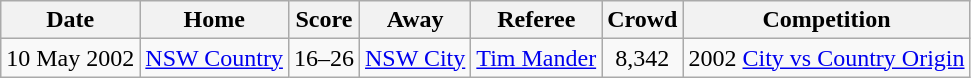<table class="wikitable" style="text-align:center;">
<tr>
<th>Date</th>
<th>Home</th>
<th>Score</th>
<th>Away</th>
<th>Referee</th>
<th>Crowd</th>
<th>Competition</th>
</tr>
<tr>
<td>10 May 2002</td>
<td> <a href='#'>NSW Country</a></td>
<td>16–26</td>
<td> <a href='#'>NSW City</a></td>
<td><a href='#'>Tim Mander</a></td>
<td>8,342</td>
<td>2002 <a href='#'>City vs Country Origin</a></td>
</tr>
</table>
